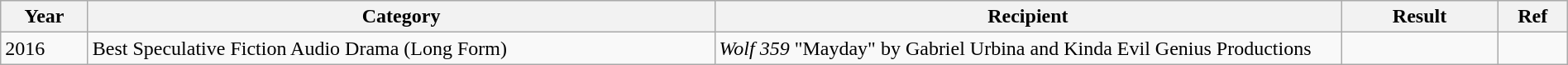<table class="wikitable" width=100%>
<tr>
<th>Year</th>
<th width=40%>Category</th>
<th width=40%>Recipient</th>
<th width=10%>Result</th>
<th>Ref</th>
</tr>
<tr>
<td>2016</td>
<td>Best Speculative Fiction Audio Drama (Long Form)</td>
<td><em>Wolf 359</em> "Mayday" by Gabriel Urbina and  Kinda Evil Genius Productions</td>
<td></td>
<td></td>
</tr>
</table>
